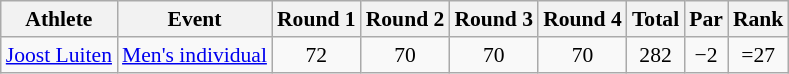<table class=wikitable style="font-size:90%;">
<tr>
<th>Athlete</th>
<th>Event</th>
<th>Round 1</th>
<th>Round 2</th>
<th>Round 3</th>
<th>Round 4</th>
<th>Total</th>
<th>Par</th>
<th>Rank</th>
</tr>
<tr align=center>
<td align=left><a href='#'>Joost Luiten</a></td>
<td align=left><a href='#'>Men's individual</a></td>
<td>72</td>
<td>70</td>
<td>70</td>
<td>70</td>
<td>282</td>
<td>−2</td>
<td>=27</td>
</tr>
</table>
